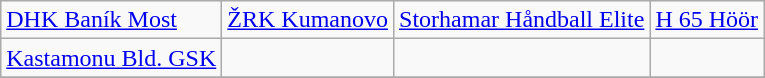<table class="wikitable">
<tr>
<td> <a href='#'>DHK Baník Most</a></td>
<td> <a href='#'>ŽRK Kumanovo</a></td>
<td> <a href='#'>Storhamar Håndball Elite</a></td>
<td> <a href='#'>H 65 Höör</a></td>
</tr>
<tr>
<td> <a href='#'>Kastamonu Bld. GSK</a></td>
<td></td>
<td></td>
<td></td>
</tr>
<tr>
</tr>
</table>
